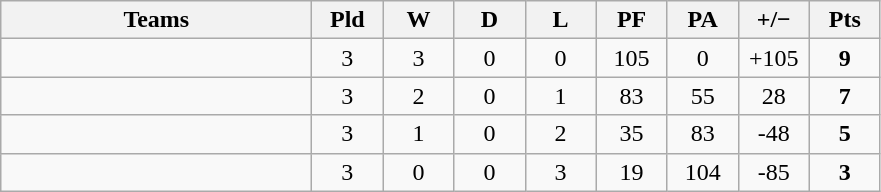<table class="wikitable" style="text-align: center;">
<tr>
<th width="200">Teams</th>
<th width="40">Pld</th>
<th width="40">W</th>
<th width="40">D</th>
<th width="40">L</th>
<th width="40">PF</th>
<th width="40">PA</th>
<th width="40">+/−</th>
<th width="40">Pts</th>
</tr>
<tr>
<td align=left></td>
<td>3</td>
<td>3</td>
<td>0</td>
<td>0</td>
<td>105</td>
<td>0</td>
<td>+105</td>
<td><strong>9</strong></td>
</tr>
<tr>
<td align=left></td>
<td>3</td>
<td>2</td>
<td>0</td>
<td>1</td>
<td>83</td>
<td>55</td>
<td>28</td>
<td><strong>7</strong></td>
</tr>
<tr>
<td align=left></td>
<td>3</td>
<td>1</td>
<td>0</td>
<td>2</td>
<td>35</td>
<td>83</td>
<td>-48</td>
<td><strong>5</strong></td>
</tr>
<tr>
<td align=left></td>
<td>3</td>
<td>0</td>
<td>0</td>
<td>3</td>
<td>19</td>
<td>104</td>
<td>-85</td>
<td><strong>3</strong></td>
</tr>
</table>
